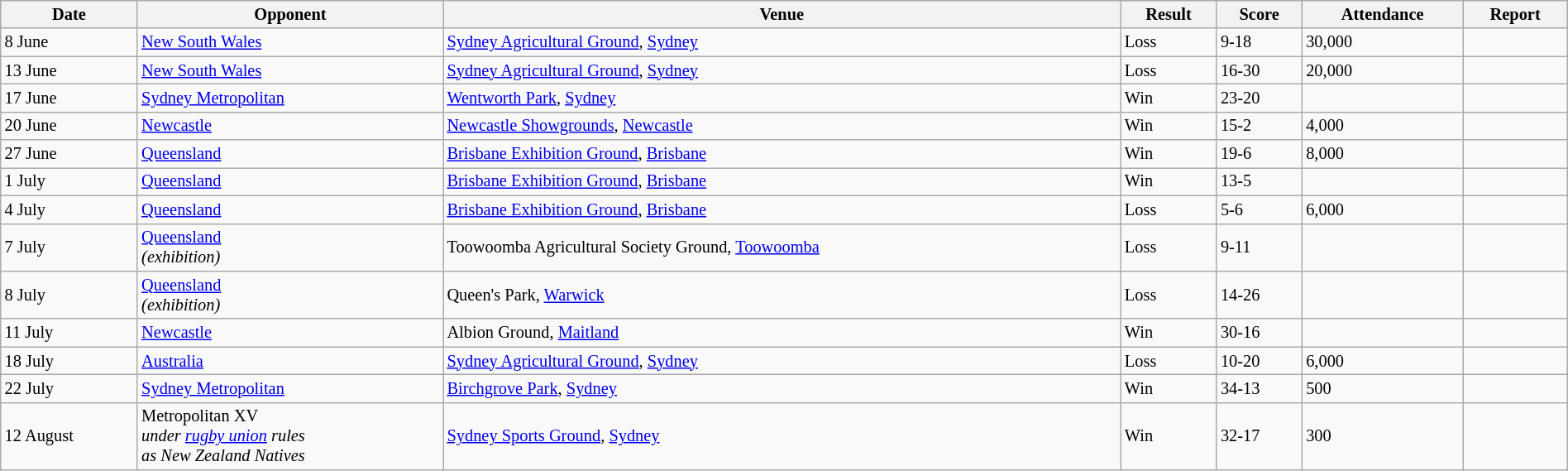<table class="wikitable"  style="font-size:85%; width:100%;">
<tr>
<th>Date</th>
<th>Opponent</th>
<th>Venue</th>
<th>Result</th>
<th>Score</th>
<th>Attendance</th>
<th>Report</th>
</tr>
<tr>
<td>8 June</td>
<td><a href='#'>New South Wales</a></td>
<td><a href='#'>Sydney Agricultural Ground</a>, <a href='#'>Sydney</a></td>
<td>Loss</td>
<td>9-18</td>
<td>30,000</td>
<td></td>
</tr>
<tr>
<td>13 June</td>
<td><a href='#'>New South Wales</a></td>
<td><a href='#'>Sydney Agricultural Ground</a>, <a href='#'>Sydney</a></td>
<td>Loss</td>
<td>16-30</td>
<td>20,000</td>
<td></td>
</tr>
<tr>
<td>17 June</td>
<td><a href='#'>Sydney Metropolitan</a></td>
<td><a href='#'>Wentworth Park</a>, <a href='#'>Sydney</a></td>
<td>Win</td>
<td>23-20</td>
<td></td>
<td></td>
</tr>
<tr>
<td>20 June</td>
<td><a href='#'>Newcastle</a></td>
<td><a href='#'>Newcastle Showgrounds</a>, <a href='#'>Newcastle</a></td>
<td>Win</td>
<td>15-2</td>
<td>4,000</td>
<td></td>
</tr>
<tr>
<td>27 June</td>
<td><a href='#'>Queensland</a></td>
<td><a href='#'>Brisbane Exhibition Ground</a>, <a href='#'>Brisbane</a></td>
<td>Win</td>
<td>19-6</td>
<td>8,000</td>
<td></td>
</tr>
<tr>
<td>1 July</td>
<td><a href='#'>Queensland</a></td>
<td><a href='#'>Brisbane Exhibition Ground</a>, <a href='#'>Brisbane</a></td>
<td>Win</td>
<td>13-5</td>
<td></td>
<td></td>
</tr>
<tr>
<td>4 July</td>
<td><a href='#'>Queensland</a></td>
<td><a href='#'>Brisbane Exhibition Ground</a>, <a href='#'>Brisbane</a></td>
<td>Loss</td>
<td>5-6</td>
<td>6,000</td>
<td></td>
</tr>
<tr>
<td>7 July</td>
<td><a href='#'>Queensland</a><br><em>(exhibition)</em></td>
<td>Toowoomba Agricultural Society Ground, <a href='#'>Toowoomba</a></td>
<td>Loss</td>
<td>9-11</td>
<td></td>
<td></td>
</tr>
<tr>
<td>8 July</td>
<td><a href='#'>Queensland</a><br><em>(exhibition)</em></td>
<td>Queen's Park, <a href='#'>Warwick</a></td>
<td>Loss</td>
<td>14-26</td>
<td></td>
<td></td>
</tr>
<tr>
<td>11 July</td>
<td><a href='#'>Newcastle</a></td>
<td>Albion Ground, <a href='#'>Maitland</a></td>
<td>Win</td>
<td>30-16</td>
<td></td>
<td></td>
</tr>
<tr>
<td>18 July</td>
<td><a href='#'>Australia</a></td>
<td><a href='#'>Sydney Agricultural Ground</a>, <a href='#'>Sydney</a></td>
<td>Loss</td>
<td>10-20</td>
<td>6,000</td>
<td></td>
</tr>
<tr>
<td>22 July</td>
<td><a href='#'>Sydney Metropolitan</a></td>
<td><a href='#'>Birchgrove Park</a>, <a href='#'>Sydney</a></td>
<td>Win</td>
<td>34-13</td>
<td>500</td>
<td></td>
</tr>
<tr>
<td>12 August</td>
<td>Metropolitan XV<br><em>under <a href='#'>rugby union</a> rules<br>as New Zealand Natives</em></td>
<td><a href='#'>Sydney Sports Ground</a>, <a href='#'>Sydney</a></td>
<td>Win</td>
<td>32-17</td>
<td>300</td>
<td></td>
</tr>
</table>
